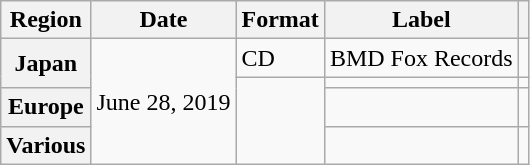<table class="wikitable plainrowheaders">
<tr>
<th scope="col">Region</th>
<th scope="col">Date</th>
<th scope="col">Format</th>
<th scope="col">Label</th>
<th scope="col"></th>
</tr>
<tr>
<th scope="row" rowspan="2">Japan</th>
<td rowspan="4">June 28, 2019</td>
<td>CD</td>
<td>BMD Fox Records</td>
<td></td>
</tr>
<tr>
<td rowspan="3"></td>
<td></td>
<td></td>
</tr>
<tr>
<th scope="row">Europe</th>
<td></td>
<td></td>
</tr>
<tr>
<th scope="row">Various</th>
<td></td>
<td></td>
</tr>
</table>
